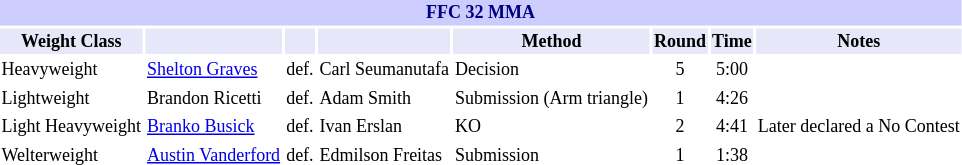<table class="toccolours" style="font-size: 75%;">
<tr>
<th colspan="8" style="background-color: #ccf; color: #000080; text-align: center;"><strong>FFC 32 MMA</strong></th>
</tr>
<tr>
<th colspan="1" style="background-color: #E6E8FA; color: #000000; text-align: center;">Weight Class</th>
<th colspan="1" style="background-color: #E6E8FA; color: #000000; text-align: center;"></th>
<th colspan="1" style="background-color: #E6E8FA; color: #000000; text-align: center;"></th>
<th colspan="1" style="background-color: #E6E8FA; color: #000000; text-align: center;"></th>
<th colspan="1" style="background-color: #E6E8FA; color: #000000; text-align: center;">Method</th>
<th colspan="1" style="background-color: #E6E8FA; color: #000000; text-align: center;">Round</th>
<th colspan="1" style="background-color: #E6E8FA; color: #000000; text-align: center;">Time</th>
<th colspan="1" style="background-color: #E6E8FA; color: #000000; text-align: center;">Notes</th>
</tr>
<tr>
<td>Heavyweight</td>
<td><a href='#'>Shelton Graves</a></td>
<td>def.</td>
<td>Carl Seumanutafa</td>
<td>Decision</td>
<td align="center">5</td>
<td align="center">5:00</td>
<td></td>
</tr>
<tr>
<td>Lightweight</td>
<td>Brandon Ricetti</td>
<td>def.</td>
<td>Adam Smith</td>
<td>Submission (Arm triangle)</td>
<td align="center">1</td>
<td align="center">4:26</td>
<td></td>
</tr>
<tr>
<td>Light Heavyweight</td>
<td><a href='#'>Branko Busick</a></td>
<td>def.</td>
<td>Ivan Erslan</td>
<td>KO</td>
<td align="center">2</td>
<td align="center">4:41</td>
<td>Later declared a No Contest</td>
</tr>
<tr>
<td>Welterweight</td>
<td><a href='#'>Austin Vanderford</a></td>
<td>def.</td>
<td>Edmilson Freitas</td>
<td>Submission</td>
<td align="center">1</td>
<td align="center">1:38</td>
<td></td>
</tr>
<tr>
</tr>
</table>
